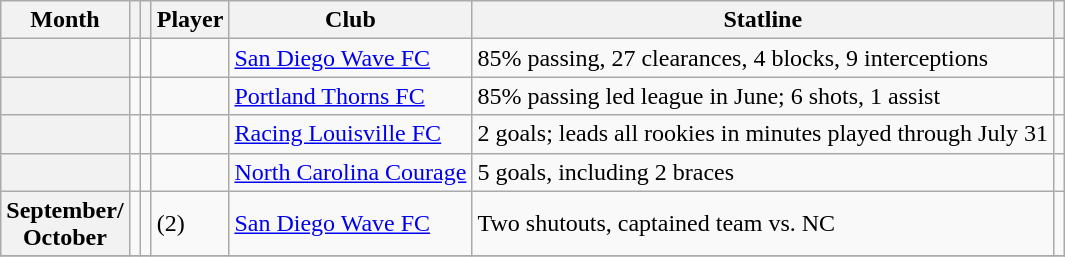<table class="wikitable sortable">
<tr>
<th scope="col">Month</th>
<th scope="col"></th>
<th scope="col"></th>
<th scope="col">Player</th>
<th scope="col">Club</th>
<th scope="col">Statline</th>
<th scope="col"></th>
</tr>
<tr>
<th scope="row"></th>
<td></td>
<td></td>
<td></td>
<td><a href='#'>San Diego Wave FC</a></td>
<td>85% passing, 27 clearances, 4 blocks, 9 interceptions</td>
<td></td>
</tr>
<tr>
<th scope="row"></th>
<td></td>
<td></td>
<td></td>
<td><a href='#'>Portland Thorns FC</a></td>
<td>85% passing led league in June; 6 shots, 1 assist</td>
<td></td>
</tr>
<tr>
<th scope="row"></th>
<td></td>
<td></td>
<td></td>
<td><a href='#'>Racing Louisville FC</a></td>
<td>2 goals; leads all rookies in minutes played through July 31</td>
<td></td>
</tr>
<tr>
<th scope="row"></th>
<td></td>
<td></td>
<td></td>
<td><a href='#'>North Carolina Courage</a></td>
<td>5 goals, including 2 braces</td>
<td></td>
</tr>
<tr>
<th scope="row">September/<br>October</th>
<td></td>
<td></td>
<td> (2)</td>
<td><a href='#'>San Diego Wave FC</a></td>
<td>Two shutouts, captained team vs. NC</td>
<td></td>
</tr>
<tr>
</tr>
</table>
